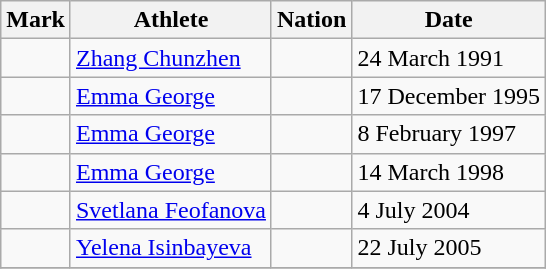<table class="wikitable">
<tr>
<th>Mark</th>
<th>Athlete</th>
<th>Nation</th>
<th>Date</th>
</tr>
<tr>
<td></td>
<td><a href='#'>Zhang Chunzhen</a></td>
<td></td>
<td>24 March 1991</td>
</tr>
<tr>
<td></td>
<td><a href='#'>Emma George</a></td>
<td></td>
<td>17 December 1995</td>
</tr>
<tr>
<td></td>
<td><a href='#'>Emma George</a></td>
<td></td>
<td>8 February 1997</td>
</tr>
<tr>
<td></td>
<td><a href='#'>Emma George</a></td>
<td></td>
<td>14 March 1998</td>
</tr>
<tr>
<td></td>
<td><a href='#'>Svetlana Feofanova</a></td>
<td></td>
<td>4 July 2004</td>
</tr>
<tr>
<td></td>
<td><a href='#'>Yelena Isinbayeva</a></td>
<td></td>
<td>22 July 2005</td>
</tr>
<tr>
</tr>
</table>
